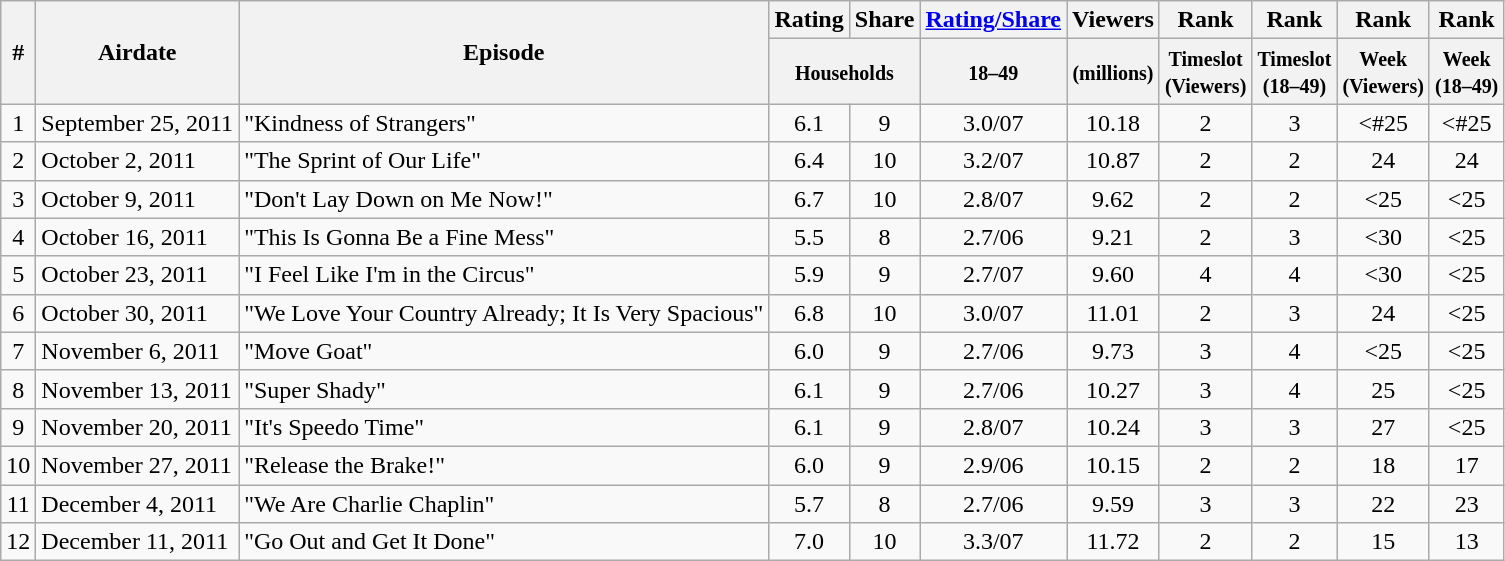<table class="wikitable" style="text-align:center">
<tr>
<th rowspan="2">#</th>
<th rowspan="2">Airdate</th>
<th rowspan="2">Episode</th>
<th>Rating</th>
<th>Share</th>
<th><a href='#'>Rating/Share</a></th>
<th>Viewers</th>
<th>Rank</th>
<th>Rank</th>
<th>Rank</th>
<th>Rank</th>
</tr>
<tr class="sorttop">
<th colspan="2"><small>Households</small></th>
<th><small>18–49</small></th>
<th><small>(millions)</small></th>
<th><small>Timeslot<br>(Viewers)</small></th>
<th><small>Timeslot<br>(18–49)</small></th>
<th><small>Week<br>(Viewers)</small></th>
<th><small>Week<br>(18–49)</small></th>
</tr>
<tr>
<td>1</td>
<td style="text-align:left;">September 25, 2011</td>
<td style="text-align:left;">"Kindness of Strangers"</td>
<td>6.1</td>
<td>9</td>
<td>3.0/07</td>
<td>10.18</td>
<td>2</td>
<td>3</td>
<td><#25</td>
<td><#25</td>
</tr>
<tr>
<td>2</td>
<td style="text-align:left;">October 2, 2011</td>
<td style="text-align:left;">"The Sprint of Our Life"</td>
<td>6.4</td>
<td>10</td>
<td>3.2/07</td>
<td>10.87</td>
<td>2</td>
<td>2</td>
<td>24</td>
<td>24</td>
</tr>
<tr>
<td>3</td>
<td style="text-align:left;">October 9, 2011</td>
<td style="text-align:left;">"Don't Lay Down on Me Now!"</td>
<td>6.7</td>
<td>10</td>
<td>2.8/07</td>
<td>9.62</td>
<td>2</td>
<td>2</td>
<td><25</td>
<td><25</td>
</tr>
<tr>
<td>4</td>
<td style="text-align:left;">October 16, 2011</td>
<td style="text-align:left;">"This Is Gonna Be a Fine Mess"</td>
<td>5.5</td>
<td>8</td>
<td>2.7/06</td>
<td>9.21</td>
<td>2</td>
<td>3</td>
<td><30</td>
<td><25</td>
</tr>
<tr>
<td>5</td>
<td style="text-align:left;">October 23, 2011</td>
<td style="text-align:left;">"I Feel Like I'm in the Circus"</td>
<td>5.9</td>
<td>9</td>
<td>2.7/07</td>
<td>9.60</td>
<td>4</td>
<td>4</td>
<td><30</td>
<td><25</td>
</tr>
<tr>
<td>6</td>
<td style="text-align:left;">October 30, 2011</td>
<td style="text-align:left;">"We Love Your Country Already; It Is Very Spacious"</td>
<td>6.8</td>
<td>10</td>
<td>3.0/07</td>
<td>11.01</td>
<td>2</td>
<td>3</td>
<td>24</td>
<td><25</td>
</tr>
<tr>
<td>7</td>
<td style="text-align:left;">November 6, 2011</td>
<td style="text-align:left;">"Move Goat"</td>
<td>6.0</td>
<td>9</td>
<td>2.7/06</td>
<td>9.73</td>
<td>3</td>
<td>4</td>
<td><25</td>
<td><25</td>
</tr>
<tr>
<td>8</td>
<td style="text-align:left;">November 13, 2011</td>
<td style="text-align:left;">"Super Shady"</td>
<td>6.1</td>
<td>9</td>
<td>2.7/06</td>
<td>10.27</td>
<td>3</td>
<td>4</td>
<td>25</td>
<td><25</td>
</tr>
<tr>
<td>9</td>
<td style="text-align:left;">November 20, 2011</td>
<td style="text-align:left;">"It's Speedo Time"</td>
<td>6.1</td>
<td>9</td>
<td>2.8/07</td>
<td>10.24</td>
<td>3</td>
<td>3</td>
<td>27</td>
<td><25</td>
</tr>
<tr>
<td>10</td>
<td style="text-align:left;">November 27, 2011</td>
<td style="text-align:left;">"Release the Brake!"</td>
<td>6.0</td>
<td>9</td>
<td>2.9/06</td>
<td>10.15</td>
<td>2</td>
<td>2</td>
<td>18</td>
<td>17</td>
</tr>
<tr>
<td>11</td>
<td style="text-align:left;">December 4, 2011</td>
<td style="text-align:left;">"We Are Charlie Chaplin"</td>
<td>5.7</td>
<td>8</td>
<td>2.7/06</td>
<td>9.59</td>
<td>3</td>
<td>3</td>
<td>22</td>
<td>23</td>
</tr>
<tr>
<td>12</td>
<td style="text-align:left;">December 11, 2011</td>
<td style="text-align:left;">"Go Out and Get It Done"</td>
<td>7.0</td>
<td>10</td>
<td>3.3/07</td>
<td>11.72</td>
<td>2</td>
<td>2</td>
<td>15</td>
<td>13</td>
</tr>
</table>
